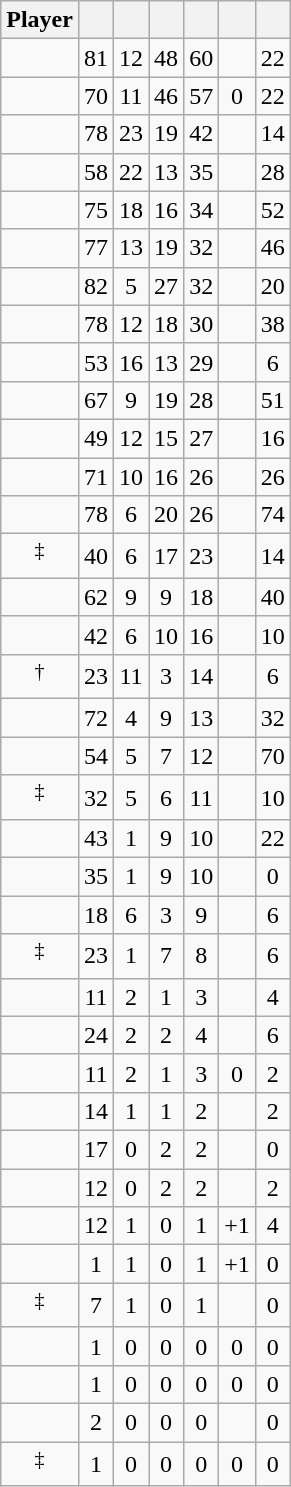<table class="wikitable sortable" style="text-align:center;">
<tr>
<th>Player</th>
<th></th>
<th></th>
<th></th>
<th></th>
<th data-sort-type="number"></th>
<th></th>
</tr>
<tr>
<td></td>
<td>81</td>
<td>12</td>
<td>48</td>
<td>60</td>
<td></td>
<td>22</td>
</tr>
<tr>
<td></td>
<td>70</td>
<td>11</td>
<td>46</td>
<td>57</td>
<td>0</td>
<td>22</td>
</tr>
<tr>
<td></td>
<td>78</td>
<td>23</td>
<td>19</td>
<td>42</td>
<td></td>
<td>14</td>
</tr>
<tr>
<td></td>
<td>58</td>
<td>22</td>
<td>13</td>
<td>35</td>
<td></td>
<td>28</td>
</tr>
<tr>
<td></td>
<td>75</td>
<td>18</td>
<td>16</td>
<td>34</td>
<td></td>
<td>52</td>
</tr>
<tr>
<td></td>
<td>77</td>
<td>13</td>
<td>19</td>
<td>32</td>
<td></td>
<td>46</td>
</tr>
<tr>
<td></td>
<td>82</td>
<td>5</td>
<td>27</td>
<td>32</td>
<td></td>
<td>20</td>
</tr>
<tr>
<td></td>
<td>78</td>
<td>12</td>
<td>18</td>
<td>30</td>
<td></td>
<td>38</td>
</tr>
<tr>
<td></td>
<td>53</td>
<td>16</td>
<td>13</td>
<td>29</td>
<td></td>
<td>6</td>
</tr>
<tr>
<td></td>
<td>67</td>
<td>9</td>
<td>19</td>
<td>28</td>
<td></td>
<td>51</td>
</tr>
<tr>
<td></td>
<td>49</td>
<td>12</td>
<td>15</td>
<td>27</td>
<td></td>
<td>16</td>
</tr>
<tr>
<td></td>
<td>71</td>
<td>10</td>
<td>16</td>
<td>26</td>
<td></td>
<td>26</td>
</tr>
<tr>
<td></td>
<td>78</td>
<td>6</td>
<td>20</td>
<td>26</td>
<td></td>
<td>74</td>
</tr>
<tr>
<td><sup>‡</sup></td>
<td>40</td>
<td>6</td>
<td>17</td>
<td>23</td>
<td></td>
<td>14</td>
</tr>
<tr>
<td></td>
<td>62</td>
<td>9</td>
<td>9</td>
<td>18</td>
<td></td>
<td>40</td>
</tr>
<tr>
<td></td>
<td>42</td>
<td>6</td>
<td>10</td>
<td>16</td>
<td></td>
<td>10</td>
</tr>
<tr>
<td><sup>†</sup></td>
<td>23</td>
<td>11</td>
<td>3</td>
<td>14</td>
<td></td>
<td>6</td>
</tr>
<tr>
<td></td>
<td>72</td>
<td>4</td>
<td>9</td>
<td>13</td>
<td></td>
<td>32</td>
</tr>
<tr>
<td></td>
<td>54</td>
<td>5</td>
<td>7</td>
<td>12</td>
<td></td>
<td>70</td>
</tr>
<tr>
<td><sup>‡</sup></td>
<td>32</td>
<td>5</td>
<td>6</td>
<td>11</td>
<td></td>
<td>10</td>
</tr>
<tr>
<td></td>
<td>43</td>
<td>1</td>
<td>9</td>
<td>10</td>
<td></td>
<td>22</td>
</tr>
<tr>
<td></td>
<td>35</td>
<td>1</td>
<td>9</td>
<td>10</td>
<td></td>
<td>0</td>
</tr>
<tr>
<td></td>
<td>18</td>
<td>6</td>
<td>3</td>
<td>9</td>
<td></td>
<td>6</td>
</tr>
<tr>
<td><sup>‡</sup></td>
<td>23</td>
<td>1</td>
<td>7</td>
<td>8</td>
<td></td>
<td>6</td>
</tr>
<tr>
<td></td>
<td>11</td>
<td>2</td>
<td>1</td>
<td>3</td>
<td></td>
<td>4</td>
</tr>
<tr>
<td></td>
<td>24</td>
<td>2</td>
<td>2</td>
<td>4</td>
<td></td>
<td>6</td>
</tr>
<tr>
<td></td>
<td>11</td>
<td>2</td>
<td>1</td>
<td>3</td>
<td>0</td>
<td>2</td>
</tr>
<tr>
<td></td>
<td>14</td>
<td>1</td>
<td>1</td>
<td>2</td>
<td></td>
<td>2</td>
</tr>
<tr>
<td></td>
<td>17</td>
<td>0</td>
<td>2</td>
<td>2</td>
<td></td>
<td>0</td>
</tr>
<tr>
<td></td>
<td>12</td>
<td>0</td>
<td>2</td>
<td>2</td>
<td></td>
<td>2</td>
</tr>
<tr>
<td></td>
<td>12</td>
<td>1</td>
<td>0</td>
<td>1</td>
<td>+1</td>
<td>4</td>
</tr>
<tr>
<td></td>
<td>1</td>
<td>1</td>
<td>0</td>
<td>1</td>
<td>+1</td>
<td>0</td>
</tr>
<tr>
<td><sup>‡</sup></td>
<td>7</td>
<td>1</td>
<td>0</td>
<td>1</td>
<td></td>
<td>0</td>
</tr>
<tr>
<td></td>
<td>1</td>
<td>0</td>
<td>0</td>
<td>0</td>
<td>0</td>
<td>0</td>
</tr>
<tr>
<td></td>
<td>1</td>
<td>0</td>
<td>0</td>
<td>0</td>
<td>0</td>
<td>0</td>
</tr>
<tr>
<td></td>
<td>2</td>
<td>0</td>
<td>0</td>
<td>0</td>
<td></td>
<td>0</td>
</tr>
<tr>
<td><sup>‡</sup></td>
<td>1</td>
<td>0</td>
<td>0</td>
<td>0</td>
<td>0</td>
<td>0</td>
</tr>
</table>
